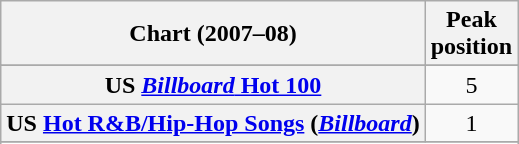<table class="wikitable sortable plainrowheaders" style="text-align:center">
<tr>
<th align="center">Chart (2007–08)</th>
<th align="center">Peak<br>position</th>
</tr>
<tr>
</tr>
<tr>
</tr>
<tr>
</tr>
<tr>
</tr>
<tr>
</tr>
<tr>
<th scope="row">US <a href='#'><em>Billboard</em> Hot 100</a></th>
<td>5</td>
</tr>
<tr>
<th scope="row">US <a href='#'>Hot R&B/Hip-Hop Songs</a> (<em><a href='#'>Billboard</a></em>)</th>
<td>1</td>
</tr>
<tr>
</tr>
<tr>
</tr>
</table>
